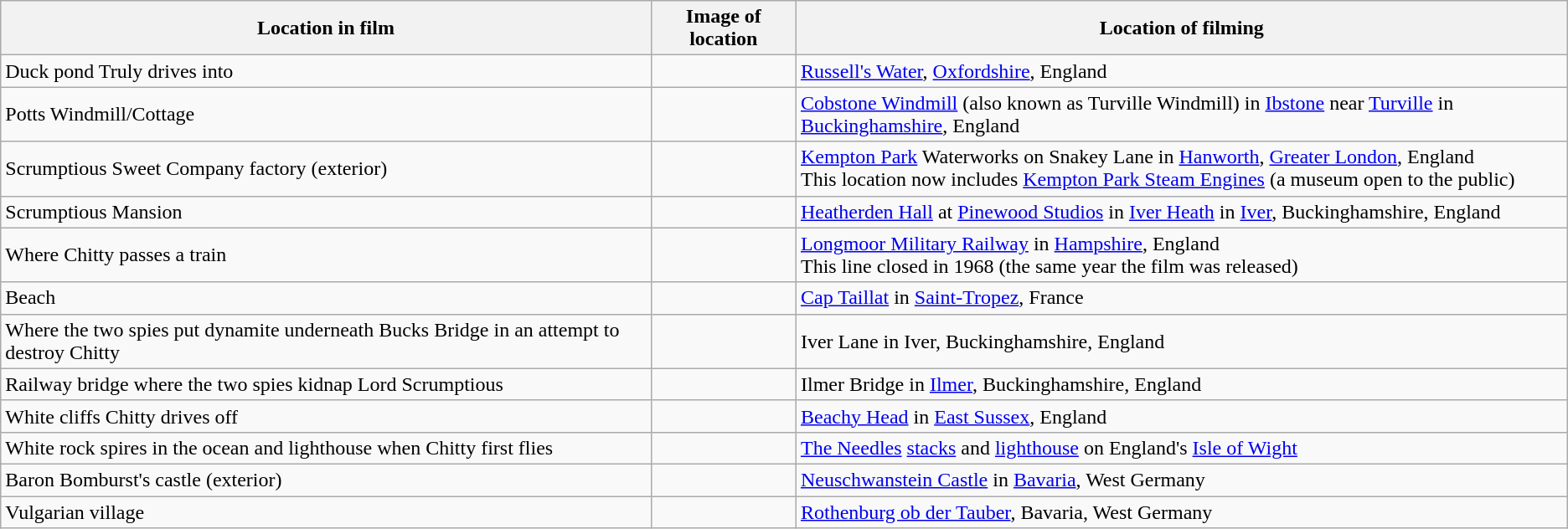<table class="wikitable">
<tr>
<th>Location in film</th>
<th>Image of location</th>
<th>Location of filming</th>
</tr>
<tr>
<td>Duck pond Truly drives into</td>
<td></td>
<td><a href='#'>Russell's Water</a>, <a href='#'>Oxfordshire</a>, England</td>
</tr>
<tr>
<td>Potts Windmill/Cottage</td>
<td></td>
<td><a href='#'>Cobstone Windmill</a> (also known as Turville Windmill) in <a href='#'>Ibstone</a> near <a href='#'>Turville</a> in <a href='#'>Buckinghamshire</a>, England</td>
</tr>
<tr>
<td>Scrumptious Sweet Company factory (exterior)</td>
<td></td>
<td><a href='#'>Kempton Park</a> Waterworks on Snakey Lane in <a href='#'>Hanworth</a>, <a href='#'>Greater London</a>, England<br>This location now includes <a href='#'>Kempton Park Steam Engines</a> (a museum open to the public)</td>
</tr>
<tr>
<td>Scrumptious Mansion</td>
<td></td>
<td><a href='#'>Heatherden Hall</a> at <a href='#'>Pinewood Studios</a> in <a href='#'>Iver Heath</a> in <a href='#'>Iver</a>, Buckinghamshire, England</td>
</tr>
<tr>
<td>Where Chitty passes a train</td>
<td></td>
<td><a href='#'>Longmoor Military Railway</a> in <a href='#'>Hampshire</a>, England<br>This line closed in 1968 (the same year the film was released)</td>
</tr>
<tr>
<td>Beach</td>
<td></td>
<td><a href='#'>Cap Taillat</a> in <a href='#'>Saint-Tropez</a>, France</td>
</tr>
<tr>
<td>Where the two spies put dynamite underneath Bucks Bridge in an attempt to destroy Chitty</td>
<td></td>
<td>Iver Lane in Iver, Buckinghamshire, England</td>
</tr>
<tr>
<td>Railway bridge where the two spies kidnap Lord Scrumptious</td>
<td></td>
<td>Ilmer Bridge in <a href='#'>Ilmer</a>, Buckinghamshire, England</td>
</tr>
<tr>
<td>White cliffs Chitty drives off</td>
<td></td>
<td><a href='#'>Beachy Head</a> in <a href='#'>East Sussex</a>, England</td>
</tr>
<tr>
<td>White rock spires in the ocean and lighthouse when Chitty first flies</td>
<td></td>
<td><a href='#'>The Needles</a> <a href='#'>stacks</a> and <a href='#'>lighthouse</a> on England's <a href='#'>Isle of Wight</a></td>
</tr>
<tr>
<td>Baron Bomburst's castle (exterior)</td>
<td></td>
<td><a href='#'>Neuschwanstein Castle</a> in <a href='#'>Bavaria</a>, West Germany</td>
</tr>
<tr>
<td>Vulgarian village</td>
<td></td>
<td><a href='#'>Rothenburg ob der Tauber</a>, Bavaria, West Germany</td>
</tr>
</table>
